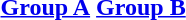<table>
<tr valign=top>
<th align="center"><a href='#'>Group A</a></th>
<th align="center"><a href='#'>Group B</a></th>
</tr>
<tr valign=top>
<td align="left"></td>
<td align="left"></td>
</tr>
</table>
